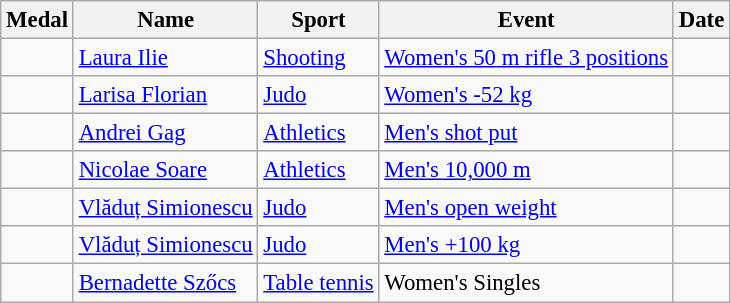<table class="wikitable sortable" style="font-size:95%">
<tr>
<th>Medal</th>
<th>Name</th>
<th>Sport</th>
<th>Event</th>
<th>Date</th>
</tr>
<tr>
<td></td>
<td><a href='#'>Laura Ilie</a></td>
<td><a href='#'>Shooting</a></td>
<td><a href='#'>Women's 50 m rifle 3 positions</a></td>
<td></td>
</tr>
<tr>
<td></td>
<td><a href='#'>Larisa Florian</a></td>
<td><a href='#'>Judo</a></td>
<td><a href='#'>Women's -52 kg</a></td>
<td></td>
</tr>
<tr>
<td></td>
<td><a href='#'>Andrei Gag</a></td>
<td><a href='#'>Athletics</a></td>
<td><a href='#'>Men's shot put</a></td>
<td></td>
</tr>
<tr>
<td></td>
<td><a href='#'>Nicolae Soare</a></td>
<td><a href='#'>Athletics</a></td>
<td><a href='#'>Men's 10,000 m</a></td>
<td></td>
</tr>
<tr>
<td></td>
<td><a href='#'>Vlăduț Simionescu</a></td>
<td><a href='#'>Judo</a></td>
<td><a href='#'>Men's open weight</a></td>
<td></td>
</tr>
<tr>
<td></td>
<td><a href='#'>Vlăduț Simionescu</a></td>
<td><a href='#'>Judo</a></td>
<td><a href='#'>Men's +100 kg</a></td>
<td></td>
</tr>
<tr>
<td></td>
<td><a href='#'>Bernadette Szőcs</a></td>
<td><a href='#'>Table tennis</a></td>
<td>Women's Singles</td>
<td></td>
</tr>
</table>
